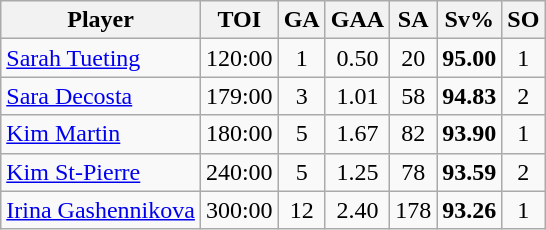<table class="wikitable sortable" style="text-align:center;">
<tr>
<th>Player</th>
<th>TOI</th>
<th>GA</th>
<th>GAA</th>
<th>SA</th>
<th>Sv%</th>
<th>SO</th>
</tr>
<tr>
<td style="text-align:left;"> <a href='#'>Sarah Tueting</a></td>
<td>120:00</td>
<td>1</td>
<td>0.50</td>
<td>20</td>
<td><strong>95.00</strong></td>
<td>1</td>
</tr>
<tr>
<td style="text-align:left;"> <a href='#'>Sara Decosta</a></td>
<td>179:00</td>
<td>3</td>
<td>1.01</td>
<td>58</td>
<td><strong>94.83</strong></td>
<td>2</td>
</tr>
<tr>
<td style="text-align:left;"> <a href='#'>Kim Martin</a></td>
<td>180:00</td>
<td>5</td>
<td>1.67</td>
<td>82</td>
<td><strong>93.90</strong></td>
<td>1</td>
</tr>
<tr>
<td style="text-align:left;"> <a href='#'>Kim St-Pierre</a></td>
<td>240:00</td>
<td>5</td>
<td>1.25</td>
<td>78</td>
<td><strong>93.59</strong></td>
<td>2</td>
</tr>
<tr>
<td style="text-align:left;"> <a href='#'>Irina Gashennikova</a></td>
<td>300:00</td>
<td>12</td>
<td>2.40</td>
<td>178</td>
<td><strong>93.26</strong></td>
<td>1</td>
</tr>
</table>
